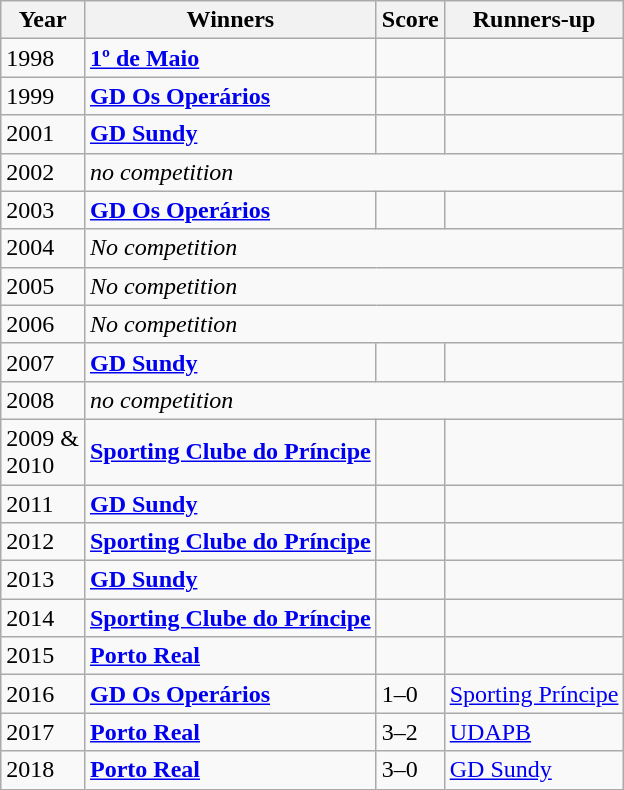<table class="wikitable">
<tr>
<th>Year</th>
<th>Winners</th>
<th>Score</th>
<th>Runners-up</th>
</tr>
<tr>
<td>1998</td>
<td><strong><a href='#'>1º de Maio</a></strong></td>
<td></td>
<td></td>
</tr>
<tr>
<td>1999</td>
<td><strong><a href='#'>GD Os Operários</a></strong></td>
<td></td>
<td></td>
</tr>
<tr>
<td>2001</td>
<td><strong><a href='#'>GD Sundy</a></strong></td>
<td></td>
<td></td>
</tr>
<tr>
<td>2002</td>
<td colspan=3><em>no competition</em></td>
</tr>
<tr>
<td>2003</td>
<td><strong><a href='#'>GD Os Operários</a></strong></td>
<td></td>
<td></td>
</tr>
<tr>
<td>2004</td>
<td colspan=3><em>No competition</em></td>
</tr>
<tr>
<td>2005</td>
<td colspan=3><em>No competition</em></td>
</tr>
<tr>
<td>2006</td>
<td colspan=3><em>No competition</em></td>
</tr>
<tr>
<td>2007</td>
<td><strong><a href='#'>GD Sundy</a></strong></td>
<td></td>
<td></td>
</tr>
<tr>
<td>2008</td>
<td colspan=4><em>no competition</em></td>
</tr>
<tr>
<td>2009 &<br>2010</td>
<td><strong><a href='#'>Sporting Clube do Príncipe</a></strong></td>
<td></td>
<td></td>
</tr>
<tr>
<td>2011</td>
<td><strong><a href='#'>GD Sundy</a></strong></td>
<td></td>
<td></td>
</tr>
<tr>
<td>2012</td>
<td><strong><a href='#'>Sporting Clube do Príncipe</a></strong></td>
<td></td>
<td></td>
</tr>
<tr>
<td>2013</td>
<td><strong><a href='#'>GD Sundy</a></strong></td>
<td></td>
<td></td>
</tr>
<tr>
<td>2014</td>
<td><strong><a href='#'>Sporting Clube do Príncipe</a></strong></td>
<td></td>
<td></td>
</tr>
<tr>
<td>2015</td>
<td><strong><a href='#'>Porto Real</a></strong></td>
<td></td>
<td></td>
</tr>
<tr>
<td>2016</td>
<td><strong><a href='#'>GD Os Operários</a></strong></td>
<td>1–0</td>
<td><a href='#'>Sporting Príncipe</a></td>
</tr>
<tr>
<td>2017</td>
<td><strong><a href='#'>Porto Real</a></strong></td>
<td>3–2</td>
<td><a href='#'>UDAPB</a></td>
</tr>
<tr>
<td>2018</td>
<td><strong><a href='#'>Porto Real</a></strong></td>
<td>3–0</td>
<td><a href='#'>GD Sundy</a></td>
</tr>
</table>
